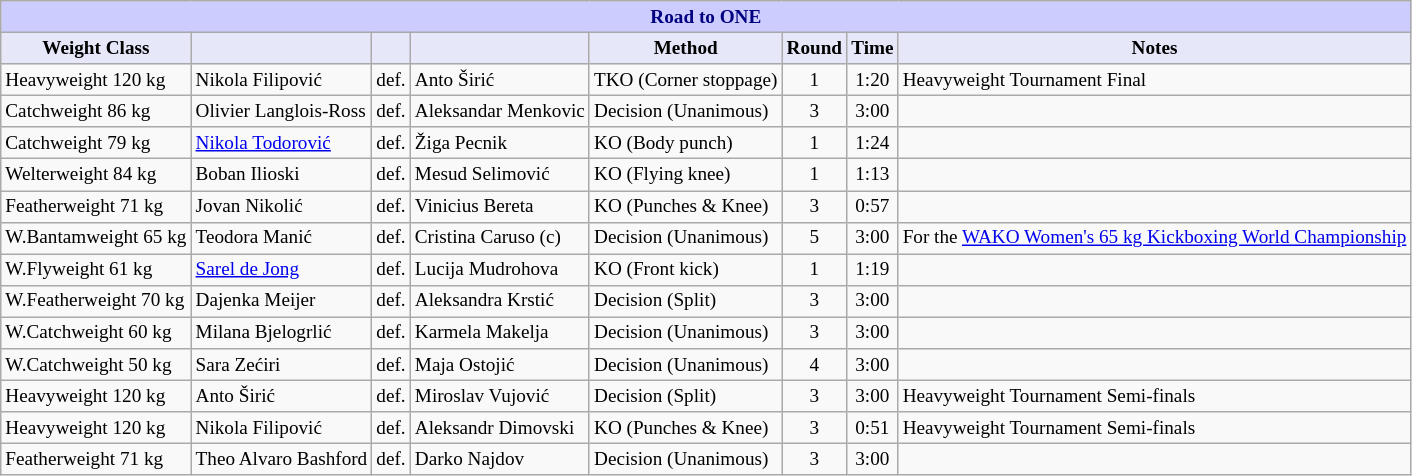<table class="wikitable" style="font-size: 80%;">
<tr>
<th colspan="8" style="background-color: #ccf; color: #000080; text-align: center;"><strong>Road to ONE</strong></th>
</tr>
<tr>
<th colspan="1" style="background-color: #E6E8FA; color: #000000; text-align: center;">Weight Class</th>
<th colspan="1" style="background-color: #E6E8FA; color: #000000; text-align: center;"></th>
<th colspan="1" style="background-color: #E6E8FA; color: #000000; text-align: center;"></th>
<th colspan="1" style="background-color: #E6E8FA; color: #000000; text-align: center;"></th>
<th colspan="1" style="background-color: #E6E8FA; color: #000000; text-align: center;">Method</th>
<th colspan="1" style="background-color: #E6E8FA; color: #000000; text-align: center;">Round</th>
<th colspan="1" style="background-color: #E6E8FA; color: #000000; text-align: center;">Time</th>
<th colspan="1" style="background-color: #E6E8FA; color: #000000; text-align: center;">Notes</th>
</tr>
<tr>
<td>Heavyweight 120 kg</td>
<td> Nikola Filipović</td>
<td align=center>def.</td>
<td> Anto Širić</td>
<td>TKO (Corner stoppage)</td>
<td align=center>1</td>
<td align=center>1:20</td>
<td>Heavyweight Tournament Final</td>
</tr>
<tr>
<td>Catchweight 86 kg</td>
<td> Olivier Langlois-Ross</td>
<td align=center>def.</td>
<td> Aleksandar Menkovic</td>
<td>Decision (Unanimous)</td>
<td align=center>3</td>
<td align=center>3:00</td>
<td></td>
</tr>
<tr>
<td>Catchweight 79 kg</td>
<td> <a href='#'>Nikola Todorović</a></td>
<td align=center>def.</td>
<td> Žiga Pecnik</td>
<td>KO (Body punch)</td>
<td align=center>1</td>
<td align=center>1:24</td>
<td></td>
</tr>
<tr>
<td>Welterweight 84 kg</td>
<td> Boban Ilioski</td>
<td align=center>def.</td>
<td> Mesud Selimović</td>
<td>KO (Flying knee)</td>
<td align=center>1</td>
<td align=center>1:13</td>
<td></td>
</tr>
<tr>
<td>Featherweight 71 kg</td>
<td> Jovan Nikolić</td>
<td align=center>def.</td>
<td> Vinicius Bereta</td>
<td>KO (Punches & Knee)</td>
<td align=center>3</td>
<td align=center>0:57</td>
<td></td>
</tr>
<tr>
<td>W.Bantamweight 65 kg</td>
<td> Teodora Manić</td>
<td align=center>def.</td>
<td> Cristina Caruso (c)</td>
<td>Decision (Unanimous)</td>
<td align=center>5</td>
<td align=center>3:00</td>
<td>For the <a href='#'>WAKO Women's 65 kg Kickboxing World Championship</a></td>
</tr>
<tr>
<td>W.Flyweight 61 kg</td>
<td> <a href='#'>Sarel de Jong</a></td>
<td align=center>def.</td>
<td> Lucija Mudrohova</td>
<td>KO (Front kick)</td>
<td align=center>1</td>
<td align=center>1:19</td>
<td></td>
</tr>
<tr>
<td>W.Featherweight 70 kg</td>
<td> Dajenka Meijer</td>
<td align=center>def.</td>
<td> Aleksandra Krstić</td>
<td>Decision (Split)</td>
<td align=center>3</td>
<td align=center>3:00</td>
<td></td>
</tr>
<tr>
<td>W.Catchweight 60 kg</td>
<td> Milana Bjelogrlić</td>
<td align=center>def.</td>
<td> Karmela Makelja</td>
<td>Decision (Unanimous)</td>
<td align=center>3</td>
<td align=center>3:00</td>
<td></td>
</tr>
<tr>
<td>W.Catchweight 50 kg</td>
<td> Sara Zećiri</td>
<td align=center>def.</td>
<td> Maja Ostojić</td>
<td>Decision (Unanimous)</td>
<td align=center>4</td>
<td align=center>3:00</td>
<td></td>
</tr>
<tr>
<td>Heavyweight 120 kg</td>
<td> Anto Širić</td>
<td align=center>def.</td>
<td> Miroslav Vujović</td>
<td>Decision (Split)</td>
<td align=center>3</td>
<td align=center>3:00</td>
<td>Heavyweight Tournament Semi-finals</td>
</tr>
<tr>
<td>Heavyweight 120 kg</td>
<td> Nikola Filipović</td>
<td align=center>def.</td>
<td> Aleksandr Dimovski</td>
<td>KO (Punches & Knee)</td>
<td align=center>3</td>
<td align=center>0:51</td>
<td>Heavyweight Tournament Semi-finals</td>
</tr>
<tr>
<td>Featherweight 71 kg</td>
<td> Theo Alvaro Bashford</td>
<td align=center>def.</td>
<td> Darko Najdov</td>
<td>Decision (Unanimous)</td>
<td align=center>3</td>
<td align=center>3:00</td>
<td></td>
</tr>
</table>
